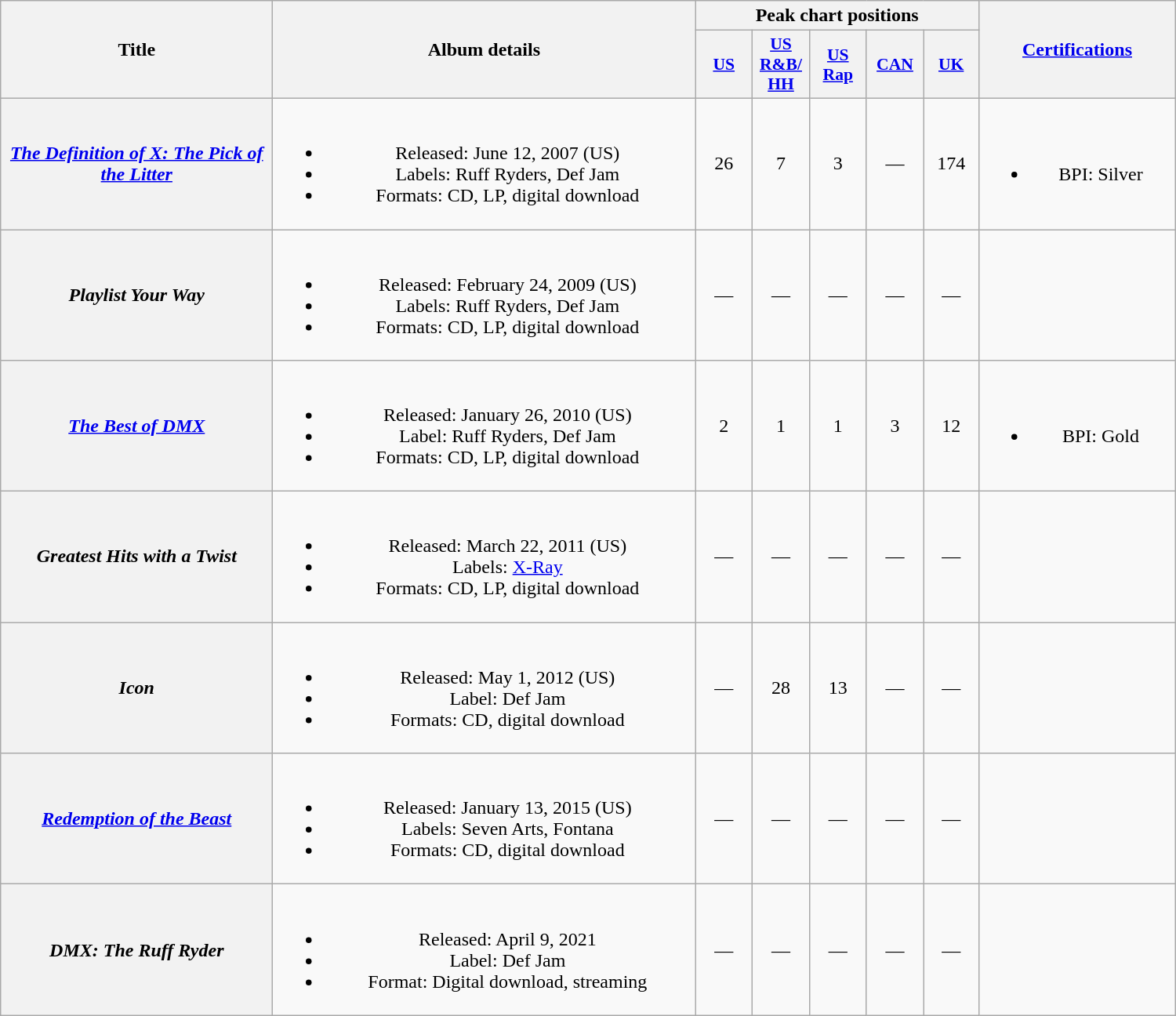<table class="wikitable plainrowheaders" style="text-align:center;" border="1">
<tr>
<th scope="col" rowspan="2" style="width:14em;">Title</th>
<th scope="col" rowspan="2" style="width:22em;">Album details</th>
<th scope="col" colspan="5">Peak chart positions</th>
<th scope="col" rowspan="2" style="width:10em;"><a href='#'>Certifications</a></th>
</tr>
<tr>
<th scope="col" style="width:2.9em;font-size:90%;"><a href='#'>US</a><br></th>
<th scope="col" style="width:2.9em;font-size:90%;"><a href='#'>US<br>R&B/<br>HH</a><br></th>
<th scope="col" style="width:2.9em;font-size:90%;"><a href='#'>US<br>Rap</a><br></th>
<th scope="col" style="width:2.9em;font-size:90%;"><a href='#'>CAN</a><br></th>
<th scope="col" style="width:2.8em;font-size:90%;"><a href='#'>UK</a><br></th>
</tr>
<tr>
<th scope="row"><em><a href='#'>The Definition of X: The Pick of the Litter</a></em></th>
<td><br><ul><li>Released: June 12, 2007 <span>(US)</span></li><li>Labels: Ruff Ryders, Def Jam</li><li>Formats: CD, LP, digital download</li></ul></td>
<td>26</td>
<td>7</td>
<td>3</td>
<td>—</td>
<td>174</td>
<td><br><ul><li>BPI: Silver</li></ul></td>
</tr>
<tr>
<th scope="row"><em>Playlist Your Way</em></th>
<td><br><ul><li>Released: February 24, 2009 <span>(US)</span></li><li>Labels: Ruff Ryders, Def Jam</li><li>Formats: CD, LP, digital download</li></ul></td>
<td>—</td>
<td>—</td>
<td>—</td>
<td>—</td>
<td>—</td>
<td></td>
</tr>
<tr>
<th scope="row"><em><a href='#'>The Best of DMX</a></em></th>
<td><br><ul><li>Released: January 26, 2010 <span>(US)</span></li><li>Label: Ruff Ryders, Def Jam</li><li>Formats: CD, LP, digital download</li></ul></td>
<td>2</td>
<td>1</td>
<td>1</td>
<td>3</td>
<td>12</td>
<td><br><ul><li>BPI: Gold</li></ul></td>
</tr>
<tr>
<th scope="row"><em>Greatest Hits with a Twist</em></th>
<td><br><ul><li>Released: March 22, 2011 <span>(US)</span></li><li>Labels: <a href='#'>X-Ray</a></li><li>Formats: CD, LP, digital download</li></ul></td>
<td>—</td>
<td>—</td>
<td>—</td>
<td>—</td>
<td>—</td>
<td></td>
</tr>
<tr>
<th scope="row"><em>Icon</em></th>
<td><br><ul><li>Released: May 1, 2012 <span>(US)</span></li><li>Label: Def Jam</li><li>Formats: CD, digital download</li></ul></td>
<td>—</td>
<td>28</td>
<td>13</td>
<td>—</td>
<td>—</td>
<td></td>
</tr>
<tr>
<th scope="row"><em><a href='#'>Redemption of the Beast</a></em></th>
<td><br><ul><li>Released: January 13, 2015 <span>(US)</span></li><li>Labels: Seven Arts, Fontana</li><li>Formats: CD, digital download</li></ul></td>
<td>—</td>
<td>—</td>
<td>—</td>
<td>—</td>
<td>—</td>
<td></td>
</tr>
<tr>
<th scope="row"><em>DMX: The Ruff Ryder</em></th>
<td><br><ul><li>Released: April 9, 2021</li><li>Label: Def Jam</li><li>Format: Digital download, streaming</li></ul></td>
<td>—</td>
<td>—</td>
<td>—</td>
<td>—</td>
<td>—</td>
<td></td>
</tr>
</table>
